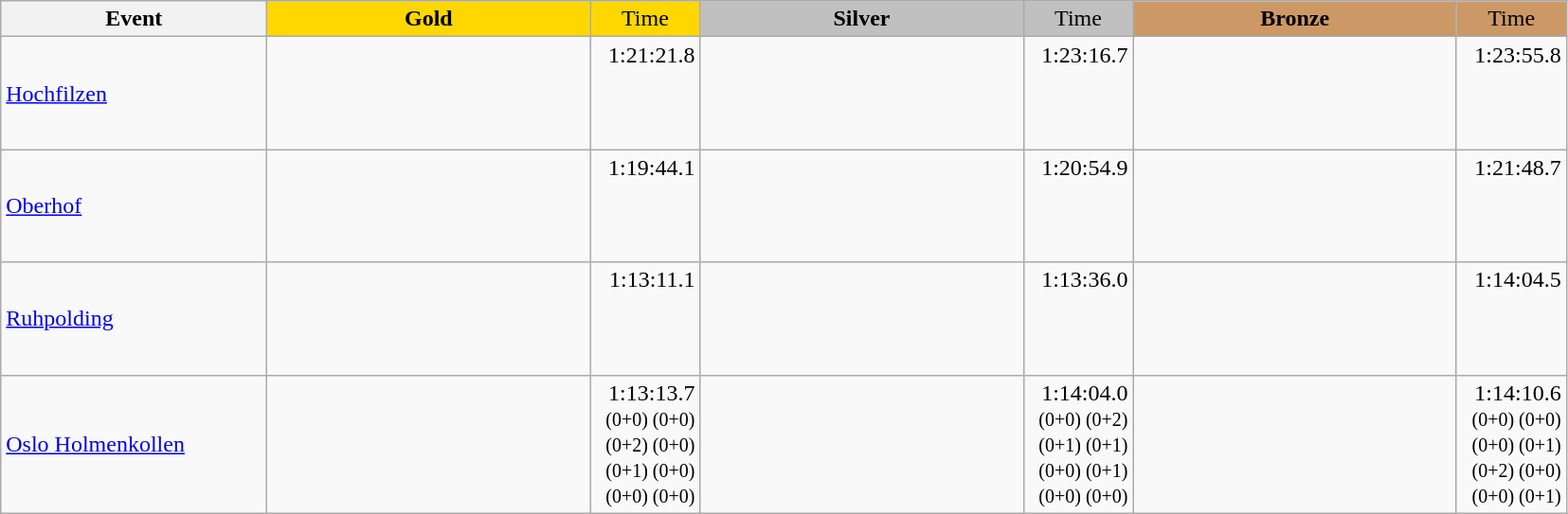<table class="wikitable">
<tr>
<th width="180">Event</th>
<th width="220" style="background:gold">Gold</th>
<th width="70" style="background:gold;font-weight:normal">Time</th>
<th width="220" style="background:silver">Silver</th>
<th width="70" style="background:silver;font-weight:normal">Time</th>
<th width="220" style="background:#CC9966">Bronze</th>
<th width="70" style="background:#CC9966;font-weight:normal">Time</th>
</tr>
<tr>
<td><a href='#'>Hochfilzen</a><br></td>
<td></td>
<td align="right">1:21:21.8 <br>  <br>  <br>  <br> </td>
<td></td>
<td align="right">1:23:16.7 <br>  <br>  <br>  <br> </td>
<td></td>
<td align="right">1:23:55.8 <br>  <br>  <br>  <br> </td>
</tr>
<tr>
<td><a href='#'>Oberhof</a><br></td>
<td></td>
<td align="right">1:19:44.1 <br>  <br>  <br>  <br> </td>
<td></td>
<td align="right">1:20:54.9 <br>  <br>  <br>  <br> </td>
<td></td>
<td align="right">1:21:48.7 <br>  <br>  <br>  <br> </td>
</tr>
<tr>
<td><a href='#'>Ruhpolding</a><br></td>
<td></td>
<td align="right">1:13:11.1 <br>  <br>  <br>  <br> </td>
<td></td>
<td align="right">1:13:36.0 <br>  <br>  <br>  <br> </td>
<td></td>
<td align="right">1:14:04.5 <br>  <br>  <br>  <br> </td>
</tr>
<tr>
<td><a href='#'>Oslo Holmenkollen</a><br></td>
<td></td>
<td align="right">1:13:13.7<br><small>(0+0) (0+0)<br>(0+2) (0+0)<br>(0+1) (0+0)<br>(0+0) (0+0)<br></small></td>
<td></td>
<td align="right">1:14:04.0<br><small>(0+0) (0+2)<br>(0+1) (0+1)<br>(0+0) (0+1)<br>(0+0) (0+0)<br></small></td>
<td></td>
<td align="right">1:14:10.6<br><small>(0+0) (0+0)<br>(0+0) (0+1)<br>(0+2) (0+0)<br>(0+0) (0+1)</small></td>
</tr>
</table>
